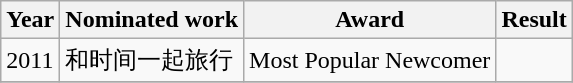<table class="wikitable">
<tr>
<th>Year</th>
<th>Nominated work</th>
<th>Award</th>
<th>Result</th>
</tr>
<tr>
<td>2011</td>
<td>和时间一起旅行</td>
<td>Most Popular Newcomer</td>
<td></td>
</tr>
<tr>
</tr>
</table>
